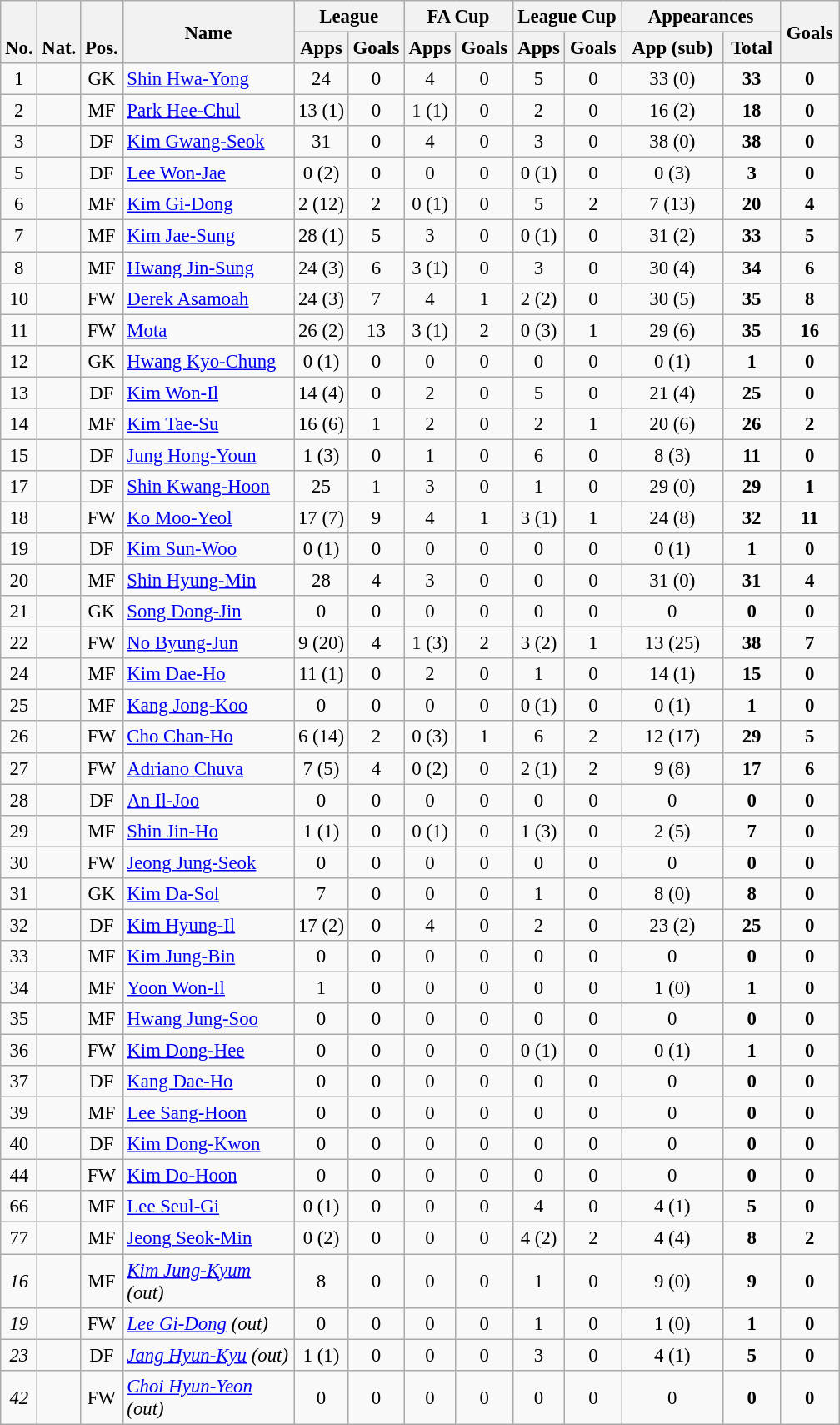<table class="wikitable" style="font-size: 95%; text-align: center;">
<tr>
<th rowspan="2" valign="bottom">No.</th>
<th rowspan="2" valign="bottom">Nat.</th>
<th rowspan="2" valign="bottom">Pos.</th>
<th rowspan="2" width="130">Name</th>
<th colspan="2" width="80">League</th>
<th colspan="2" width="80">FA Cup</th>
<th colspan="2" width="80">League Cup</th>
<th colspan="2" width="120">Appearances</th>
<th rowspan="2" width="40">Goals</th>
</tr>
<tr>
<th>Apps</th>
<th>Goals</th>
<th>Apps</th>
<th>Goals</th>
<th>Apps</th>
<th>Goals</th>
<th>App (sub)</th>
<th>Total</th>
</tr>
<tr>
<td>1</td>
<td></td>
<td>GK</td>
<td align="left"><a href='#'>Shin Hwa-Yong</a></td>
<td>24</td>
<td>0</td>
<td>4</td>
<td>0</td>
<td>5</td>
<td>0</td>
<td>33 (0)</td>
<td><strong>33</strong></td>
<td><strong>0</strong></td>
</tr>
<tr>
<td>2</td>
<td></td>
<td>MF</td>
<td align="left"><a href='#'>Park Hee-Chul</a></td>
<td>13 (1)</td>
<td>0</td>
<td>1 (1)</td>
<td>0</td>
<td>2</td>
<td>0</td>
<td>16 (2)</td>
<td><strong>18</strong></td>
<td><strong>0</strong></td>
</tr>
<tr>
<td>3</td>
<td></td>
<td>DF</td>
<td align="left"><a href='#'>Kim Gwang-Seok</a></td>
<td>31</td>
<td>0</td>
<td>4</td>
<td>0</td>
<td>3</td>
<td>0</td>
<td>38 (0)</td>
<td><strong>38</strong></td>
<td><strong>0</strong></td>
</tr>
<tr>
<td>5</td>
<td></td>
<td>DF</td>
<td align="left"><a href='#'>Lee Won-Jae</a></td>
<td>0 (2)</td>
<td>0</td>
<td>0</td>
<td>0</td>
<td>0 (1)</td>
<td>0</td>
<td>0 (3)</td>
<td><strong>3</strong></td>
<td><strong>0</strong></td>
</tr>
<tr>
<td>6</td>
<td></td>
<td>MF</td>
<td align="left"><a href='#'>Kim Gi-Dong</a></td>
<td>2 (12)</td>
<td>2</td>
<td>0 (1)</td>
<td>0</td>
<td>5</td>
<td>2</td>
<td>7 (13)</td>
<td><strong>20</strong></td>
<td><strong>4</strong></td>
</tr>
<tr>
<td>7</td>
<td></td>
<td>MF</td>
<td align="left"><a href='#'>Kim Jae-Sung</a></td>
<td>28 (1)</td>
<td>5</td>
<td>3</td>
<td>0</td>
<td>0 (1)</td>
<td>0</td>
<td>31 (2)</td>
<td><strong>33</strong></td>
<td><strong>5</strong></td>
</tr>
<tr>
<td>8</td>
<td></td>
<td>MF</td>
<td align="left"><a href='#'>Hwang Jin-Sung</a></td>
<td>24 (3)</td>
<td>6</td>
<td>3 (1)</td>
<td>0</td>
<td>3</td>
<td>0</td>
<td>30 (4)</td>
<td><strong>34</strong></td>
<td><strong>6</strong></td>
</tr>
<tr>
<td>10</td>
<td></td>
<td>FW</td>
<td align="left"><a href='#'>Derek Asamoah</a></td>
<td>24 (3)</td>
<td>7</td>
<td>4</td>
<td>1</td>
<td>2 (2)</td>
<td>0</td>
<td>30 (5)</td>
<td><strong>35</strong></td>
<td><strong>8</strong></td>
</tr>
<tr>
<td>11</td>
<td></td>
<td>FW</td>
<td align="left"><a href='#'>Mota</a></td>
<td>26 (2)</td>
<td>13</td>
<td>3 (1)</td>
<td>2</td>
<td>0 (3)</td>
<td>1</td>
<td>29 (6)</td>
<td><strong>35</strong></td>
<td><strong>16</strong></td>
</tr>
<tr>
<td>12</td>
<td></td>
<td>GK</td>
<td align="left"><a href='#'>Hwang Kyo-Chung</a></td>
<td>0 (1)</td>
<td>0</td>
<td>0</td>
<td>0</td>
<td>0</td>
<td>0</td>
<td>0 (1)</td>
<td><strong>1</strong></td>
<td><strong>0</strong></td>
</tr>
<tr>
<td>13</td>
<td></td>
<td>DF</td>
<td align="left"><a href='#'>Kim Won-Il</a></td>
<td>14 (4)</td>
<td>0</td>
<td>2</td>
<td>0</td>
<td>5</td>
<td>0</td>
<td>21 (4)</td>
<td><strong>25</strong></td>
<td><strong>0</strong></td>
</tr>
<tr>
<td>14</td>
<td></td>
<td>MF</td>
<td align="left"><a href='#'>Kim Tae-Su</a></td>
<td>16 (6)</td>
<td>1</td>
<td>2</td>
<td>0</td>
<td>2</td>
<td>1</td>
<td>20 (6)</td>
<td><strong>26</strong></td>
<td><strong>2</strong></td>
</tr>
<tr>
<td>15</td>
<td></td>
<td>DF</td>
<td align="left"><a href='#'>Jung Hong-Youn</a></td>
<td>1 (3)</td>
<td>0</td>
<td>1</td>
<td>0</td>
<td>6</td>
<td>0</td>
<td>8 (3)</td>
<td><strong>11</strong></td>
<td><strong>0</strong></td>
</tr>
<tr>
<td>17</td>
<td></td>
<td>DF</td>
<td align="left"><a href='#'>Shin Kwang-Hoon</a></td>
<td>25</td>
<td>1</td>
<td>3</td>
<td>0</td>
<td>1</td>
<td>0</td>
<td>29 (0)</td>
<td><strong>29</strong></td>
<td><strong>1</strong></td>
</tr>
<tr>
<td>18</td>
<td></td>
<td>FW</td>
<td align="left"><a href='#'>Ko Moo-Yeol</a></td>
<td>17 (7)</td>
<td>9</td>
<td>4</td>
<td>1</td>
<td>3 (1)</td>
<td>1</td>
<td>24 (8)</td>
<td><strong>32</strong></td>
<td><strong>11</strong></td>
</tr>
<tr>
<td>19</td>
<td></td>
<td>DF</td>
<td align="left"><a href='#'>Kim Sun-Woo</a></td>
<td>0 (1)</td>
<td>0</td>
<td>0</td>
<td>0</td>
<td>0</td>
<td>0</td>
<td>0 (1)</td>
<td><strong>1</strong></td>
<td><strong>0</strong></td>
</tr>
<tr>
<td>20</td>
<td></td>
<td>MF</td>
<td align="left"><a href='#'>Shin Hyung-Min</a></td>
<td>28</td>
<td>4</td>
<td>3</td>
<td>0</td>
<td>0</td>
<td>0</td>
<td>31 (0)</td>
<td><strong>31</strong></td>
<td><strong>4</strong></td>
</tr>
<tr>
<td>21</td>
<td></td>
<td>GK</td>
<td align="left"><a href='#'>Song Dong-Jin</a></td>
<td>0</td>
<td>0</td>
<td>0</td>
<td>0</td>
<td>0</td>
<td>0</td>
<td>0</td>
<td><strong>0</strong></td>
<td><strong>0</strong></td>
</tr>
<tr>
<td>22</td>
<td></td>
<td>FW</td>
<td align="left"><a href='#'>No Byung-Jun</a></td>
<td>9 (20)</td>
<td>4</td>
<td>1 (3)</td>
<td>2</td>
<td>3 (2)</td>
<td>1</td>
<td>13 (25)</td>
<td><strong>38</strong></td>
<td><strong>7</strong></td>
</tr>
<tr>
<td>24</td>
<td></td>
<td>MF</td>
<td align="left"><a href='#'>Kim Dae-Ho</a></td>
<td>11 (1)</td>
<td>0</td>
<td>2</td>
<td>0</td>
<td>1</td>
<td>0</td>
<td>14 (1)</td>
<td><strong>15</strong></td>
<td><strong>0</strong></td>
</tr>
<tr>
<td>25</td>
<td></td>
<td>MF</td>
<td align="left"><a href='#'>Kang Jong-Koo</a></td>
<td>0</td>
<td>0</td>
<td>0</td>
<td>0</td>
<td>0 (1)</td>
<td>0</td>
<td>0 (1)</td>
<td><strong>1</strong></td>
<td><strong>0</strong></td>
</tr>
<tr>
<td>26</td>
<td></td>
<td>FW</td>
<td align="left"><a href='#'>Cho Chan-Ho</a></td>
<td>6 (14)</td>
<td>2</td>
<td>0 (3)</td>
<td>1</td>
<td>6</td>
<td>2</td>
<td>12 (17)</td>
<td><strong>29</strong></td>
<td><strong>5</strong></td>
</tr>
<tr>
<td>27</td>
<td></td>
<td>FW</td>
<td align="left"><a href='#'>Adriano Chuva</a></td>
<td>7 (5)</td>
<td>4</td>
<td>0 (2)</td>
<td>0</td>
<td>2 (1)</td>
<td>2</td>
<td>9 (8)</td>
<td><strong>17</strong></td>
<td><strong>6</strong></td>
</tr>
<tr>
<td>28</td>
<td></td>
<td>DF</td>
<td align="left"><a href='#'>An Il-Joo</a></td>
<td>0</td>
<td>0</td>
<td>0</td>
<td>0</td>
<td>0</td>
<td>0</td>
<td>0</td>
<td><strong>0</strong></td>
<td><strong>0</strong></td>
</tr>
<tr>
<td>29</td>
<td></td>
<td>MF</td>
<td align="left"><a href='#'>Shin Jin-Ho</a></td>
<td>1 (1)</td>
<td>0</td>
<td>0 (1)</td>
<td>0</td>
<td>1 (3)</td>
<td>0</td>
<td>2 (5)</td>
<td><strong>7</strong></td>
<td><strong>0</strong></td>
</tr>
<tr>
<td>30</td>
<td></td>
<td>FW</td>
<td align="left"><a href='#'>Jeong Jung-Seok</a></td>
<td>0</td>
<td>0</td>
<td>0</td>
<td>0</td>
<td>0</td>
<td>0</td>
<td>0</td>
<td><strong>0</strong></td>
<td><strong>0</strong></td>
</tr>
<tr>
<td>31</td>
<td></td>
<td>GK</td>
<td align="left"><a href='#'>Kim Da-Sol</a></td>
<td>7</td>
<td>0</td>
<td>0</td>
<td>0</td>
<td>1</td>
<td>0</td>
<td>8 (0)</td>
<td><strong>8</strong></td>
<td><strong>0</strong></td>
</tr>
<tr>
<td>32</td>
<td></td>
<td>DF</td>
<td align="left"><a href='#'>Kim Hyung-Il</a></td>
<td>17 (2)</td>
<td>0</td>
<td>4</td>
<td>0</td>
<td>2</td>
<td>0</td>
<td>23 (2)</td>
<td><strong>25</strong></td>
<td><strong>0</strong></td>
</tr>
<tr>
<td>33</td>
<td></td>
<td>MF</td>
<td align="left"><a href='#'>Kim Jung-Bin</a></td>
<td>0</td>
<td>0</td>
<td>0</td>
<td>0</td>
<td>0</td>
<td>0</td>
<td>0</td>
<td><strong>0</strong></td>
<td><strong>0</strong></td>
</tr>
<tr>
<td>34</td>
<td></td>
<td>MF</td>
<td align="left"><a href='#'>Yoon Won-Il</a></td>
<td>1</td>
<td>0</td>
<td>0</td>
<td>0</td>
<td>0</td>
<td>0</td>
<td>1 (0)</td>
<td><strong>1</strong></td>
<td><strong>0</strong></td>
</tr>
<tr>
<td>35</td>
<td></td>
<td>MF</td>
<td align="left"><a href='#'>Hwang Jung-Soo</a></td>
<td>0</td>
<td>0</td>
<td>0</td>
<td>0</td>
<td>0</td>
<td>0</td>
<td>0</td>
<td><strong>0</strong></td>
<td><strong>0</strong></td>
</tr>
<tr>
<td>36</td>
<td></td>
<td>FW</td>
<td align="left"><a href='#'>Kim Dong-Hee</a></td>
<td>0</td>
<td>0</td>
<td>0</td>
<td>0</td>
<td>0 (1)</td>
<td>0</td>
<td>0 (1)</td>
<td><strong>1</strong></td>
<td><strong>0</strong></td>
</tr>
<tr>
<td>37</td>
<td></td>
<td>DF</td>
<td align="left"><a href='#'>Kang Dae-Ho</a></td>
<td>0</td>
<td>0</td>
<td>0</td>
<td>0</td>
<td>0</td>
<td>0</td>
<td>0</td>
<td><strong>0</strong></td>
<td><strong>0</strong></td>
</tr>
<tr>
<td>39</td>
<td></td>
<td>MF</td>
<td align="left"><a href='#'>Lee Sang-Hoon</a></td>
<td>0</td>
<td>0</td>
<td>0</td>
<td>0</td>
<td>0</td>
<td>0</td>
<td>0</td>
<td><strong>0</strong></td>
<td><strong>0</strong></td>
</tr>
<tr>
<td>40</td>
<td></td>
<td>DF</td>
<td align="left"><a href='#'>Kim Dong-Kwon</a></td>
<td>0</td>
<td>0</td>
<td>0</td>
<td>0</td>
<td>0</td>
<td>0</td>
<td>0</td>
<td><strong>0</strong></td>
<td><strong>0</strong></td>
</tr>
<tr>
<td>44</td>
<td></td>
<td>FW</td>
<td align="left"><a href='#'>Kim Do-Hoon</a></td>
<td>0</td>
<td>0</td>
<td>0</td>
<td>0</td>
<td>0</td>
<td>0</td>
<td>0</td>
<td><strong>0</strong></td>
<td><strong>0</strong></td>
</tr>
<tr>
<td>66</td>
<td></td>
<td>MF</td>
<td align="left"><a href='#'>Lee Seul-Gi</a></td>
<td>0 (1)</td>
<td>0</td>
<td>0</td>
<td>0</td>
<td>4</td>
<td>0</td>
<td>4 (1)</td>
<td><strong>5</strong></td>
<td><strong>0</strong></td>
</tr>
<tr>
<td>77</td>
<td></td>
<td>MF</td>
<td align="left"><a href='#'>Jeong Seok-Min</a></td>
<td>0 (2)</td>
<td>0</td>
<td>0</td>
<td>0</td>
<td>4 (2)</td>
<td>2</td>
<td>4 (4)</td>
<td><strong>8</strong></td>
<td><strong>2</strong></td>
</tr>
<tr>
<td><em>16</em></td>
<td></td>
<td>MF</td>
<td align="left"><em><a href='#'>Kim Jung-Kyum</a> (out)</em></td>
<td>8</td>
<td>0</td>
<td>0</td>
<td>0</td>
<td>1</td>
<td>0</td>
<td>9 (0)</td>
<td><strong>9</strong></td>
<td><strong>0</strong></td>
</tr>
<tr>
<td><em>19</em></td>
<td></td>
<td>FW</td>
<td align="left"><em><a href='#'>Lee Gi-Dong</a> (out)</em></td>
<td>0</td>
<td>0</td>
<td>0</td>
<td>0</td>
<td>1</td>
<td>0</td>
<td>1 (0)</td>
<td><strong>1</strong></td>
<td><strong>0</strong></td>
</tr>
<tr>
<td><em>23</em></td>
<td></td>
<td>DF</td>
<td align="left"><em><a href='#'>Jang Hyun-Kyu</a> (out)</em></td>
<td>1 (1)</td>
<td>0</td>
<td>0</td>
<td>0</td>
<td>3</td>
<td>0</td>
<td>4 (1)</td>
<td><strong>5</strong></td>
<td><strong>0</strong></td>
</tr>
<tr>
<td><em>42</em></td>
<td></td>
<td>FW</td>
<td align="left"><em><a href='#'>Choi Hyun-Yeon</a> (out)</em></td>
<td>0</td>
<td>0</td>
<td>0</td>
<td>0</td>
<td>0</td>
<td>0</td>
<td>0</td>
<td><strong>0</strong></td>
<td><strong>0</strong></td>
</tr>
</table>
